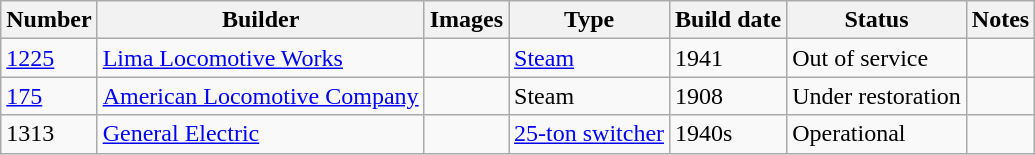<table class="wikitable">
<tr>
<th>Number</th>
<th>Builder</th>
<th>Images</th>
<th>Type</th>
<th>Build date</th>
<th>Status</th>
<th>Notes</th>
</tr>
<tr>
<td><a href='#'>1225</a></td>
<td><a href='#'>Lima Locomotive Works</a></td>
<td></td>
<td><a href='#'>Steam</a></td>
<td>1941</td>
<td>Out of service</td>
<td></td>
</tr>
<tr>
<td><a href='#'>175</a></td>
<td><a href='#'>American Locomotive Company</a></td>
<td></td>
<td>Steam</td>
<td>1908</td>
<td>Under restoration</td>
<td></td>
</tr>
<tr>
<td>1313</td>
<td><a href='#'>General Electric</a></td>
<td></td>
<td><a href='#'>25-ton switcher</a></td>
<td>1940s</td>
<td>Operational</td>
<td></td>
</tr>
</table>
